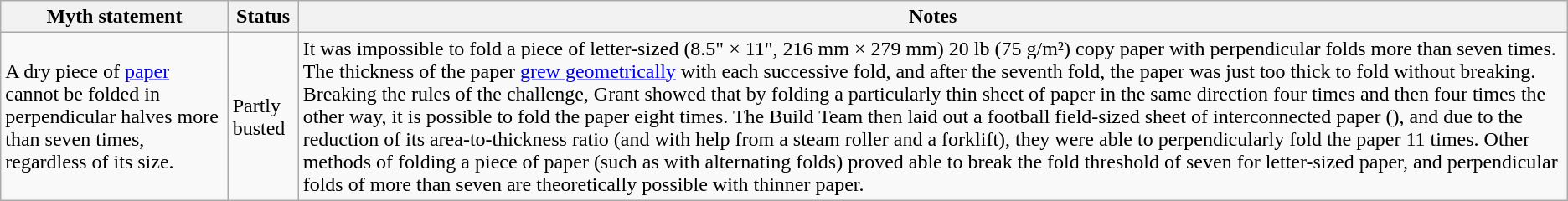<table class="wikitable plainrowheaders">
<tr>
<th>Myth statement</th>
<th>Status</th>
<th>Notes</th>
</tr>
<tr>
<td>A dry piece of <a href='#'>paper</a> cannot be folded in perpendicular halves more than seven times, regardless of its size.</td>
<td><span>Partly busted</span></td>
<td>It was impossible to fold a piece of letter-sized (8.5" × 11", 216 mm × 279 mm) 20 lb (75 g/m²) copy paper with perpendicular folds more than seven times. The thickness of the paper <a href='#'>grew geometrically</a> with each successive fold, and after the seventh fold, the paper was just too thick to fold without breaking. Breaking the rules of the challenge, Grant showed that by folding a particularly thin sheet of paper in the same direction four times and then four times the other way, it is possible to fold the paper eight times. The Build Team then laid out a football field-sized sheet of interconnected paper (), and due to the reduction of its area-to-thickness ratio (and with help from a steam roller and a forklift), they were able to perpendicularly fold the paper 11 times. Other methods of folding a piece of paper (such as with alternating folds) proved able to break the fold threshold of seven for letter-sized paper, and perpendicular folds of more than seven are theoretically possible with thinner paper.</td>
</tr>
</table>
